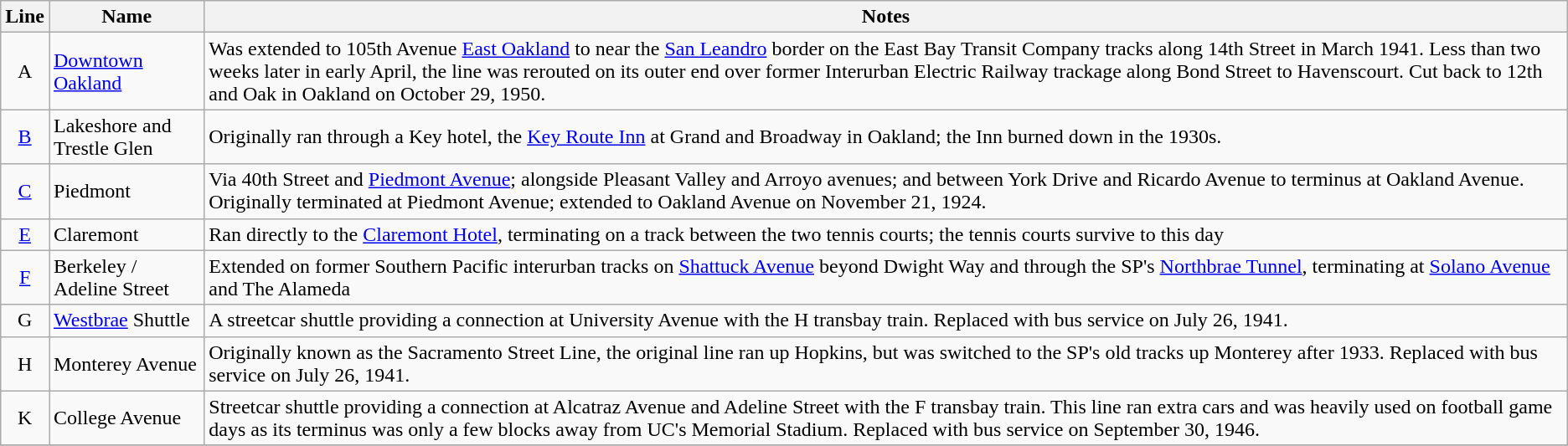<table class=wikitable>
<tr>
<th>Line</th>
<th>Name</th>
<th>Notes</th>
</tr>
<tr>
<td style="text-align:center">A</td>
<td><a href='#'>Downtown Oakland</a></td>
<td>Was extended to 105th Avenue <a href='#'>East Oakland</a> to near the <a href='#'>San Leandro</a> border on the East Bay Transit Company tracks along 14th Street in March 1941. Less than two weeks later in early April, the line was rerouted on its outer end over former Interurban Electric Railway trackage along Bond Street to Havenscourt. Cut back to 12th and Oak in Oakland on October 29, 1950.</td>
</tr>
<tr>
<td style="text-align:center"><a href='#'>B</a></td>
<td>Lakeshore and Trestle Glen</td>
<td>Originally ran through a Key hotel, the <a href='#'>Key Route Inn</a> at Grand and Broadway in Oakland; the Inn burned down in the 1930s.</td>
</tr>
<tr>
<td style="text-align:center"><a href='#'>C</a></td>
<td>Piedmont</td>
<td>Via 40th Street and <a href='#'>Piedmont Avenue</a>; alongside Pleasant Valley and Arroyo avenues; and between York Drive and Ricardo Avenue to terminus at Oakland Avenue. Originally terminated at Piedmont Avenue; extended to Oakland Avenue on November 21, 1924.</td>
</tr>
<tr>
<td style="text-align:center"><a href='#'>E</a></td>
<td>Claremont</td>
<td>Ran directly to the <a href='#'>Claremont Hotel</a>, terminating on a track between the two tennis courts; the tennis courts survive to this day</td>
</tr>
<tr>
<td style="text-align:center"><a href='#'>F</a></td>
<td>Berkeley / Adeline Street</td>
<td>Extended on former Southern Pacific interurban tracks on <a href='#'>Shattuck Avenue</a> beyond Dwight Way and through the SP's <a href='#'>Northbrae Tunnel</a>, terminating at <a href='#'>Solano Avenue</a> and The Alameda</td>
</tr>
<tr>
<td style="text-align:center">G</td>
<td><a href='#'>Westbrae</a> Shuttle</td>
<td>A streetcar shuttle providing a connection at University Avenue with the H transbay train. Replaced with bus service on July 26, 1941.</td>
</tr>
<tr>
<td style="text-align:center">H</td>
<td>Monterey Avenue</td>
<td>Originally known as the Sacramento Street Line, the original line ran up Hopkins, but was switched to the SP's old tracks up Monterey after 1933. Replaced with bus service on July 26, 1941.</td>
</tr>
<tr>
<td style="text-align:center">K</td>
<td>College Avenue</td>
<td>Streetcar shuttle providing a connection at Alcatraz Avenue and Adeline Street with the F transbay train. This line ran extra cars and was heavily used on football game days as its terminus was only a few blocks away from UC's Memorial Stadium. Replaced with bus service on September 30, 1946.</td>
</tr>
<tr>
</tr>
</table>
